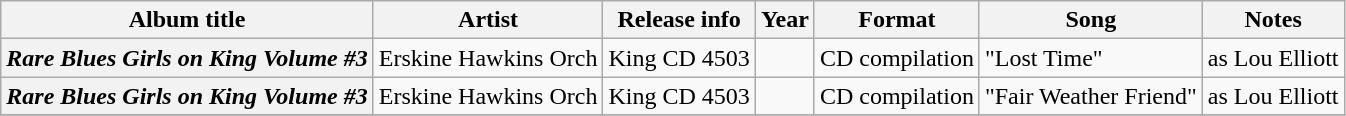<table class="wikitable plainrowheaders sortable">
<tr>
<th scope="col">Album title</th>
<th scope="col">Artist</th>
<th scope="col">Release info</th>
<th scope="col">Year</th>
<th scope="col">Format</th>
<th scope="col">Song</th>
<th scope="col" class="unsortable">Notes</th>
</tr>
<tr>
<th scope="row"><em>Rare Blues Girls on King Volume #3</em></th>
<td>Erskine Hawkins Orch</td>
<td>King CD 4503</td>
<td></td>
<td>CD compilation</td>
<td>"Lost Time"</td>
<td>as Lou Elliott</td>
</tr>
<tr>
<th scope="row"><em>Rare Blues Girls on King Volume #3</em></th>
<td>Erskine Hawkins Orch</td>
<td>King CD 4503</td>
<td></td>
<td>CD compilation</td>
<td>"Fair Weather Friend"</td>
<td>as Lou Elliott</td>
</tr>
<tr>
</tr>
</table>
